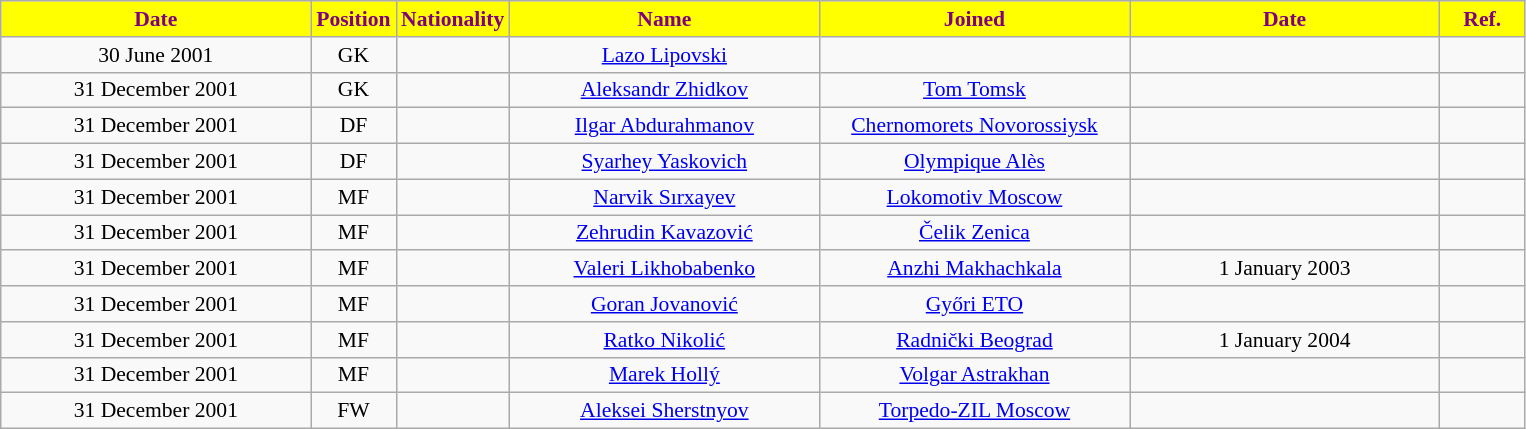<table class="wikitable"  style="text-align:center; font-size:90%; ">
<tr>
<th style="background:#ffff00; color:purple; width:200px;">Date</th>
<th style="background:#ffff00; color:purple; width:50px;">Position</th>
<th style="background:#ffff00; color:purple; width:50px;">Nationality</th>
<th style="background:#ffff00; color:purple; width:200px;">Name</th>
<th style="background:#ffff00; color:purple; width:200px;">Joined</th>
<th style="background:#ffff00; color:purple; width:200px;">Date</th>
<th style="background:#ffff00; color:purple; width:50px;">Ref.</th>
</tr>
<tr>
<td>30 June 2001</td>
<td>GK</td>
<td></td>
<td><a href='#'>Lazo Lipovski</a></td>
<td></td>
<td></td>
<td></td>
</tr>
<tr>
<td>31 December 2001</td>
<td>GK</td>
<td></td>
<td><a href='#'>Aleksandr Zhidkov</a></td>
<td><a href='#'>Tom Tomsk</a></td>
<td></td>
<td></td>
</tr>
<tr>
<td>31 December 2001</td>
<td>DF</td>
<td></td>
<td><a href='#'>Ilgar Abdurahmanov</a></td>
<td><a href='#'>Chernomorets Novorossiysk</a></td>
<td></td>
<td></td>
</tr>
<tr>
<td>31 December 2001</td>
<td>DF</td>
<td></td>
<td><a href='#'>Syarhey Yaskovich</a></td>
<td><a href='#'>Olympique Alès</a></td>
<td></td>
<td></td>
</tr>
<tr>
<td>31 December 2001</td>
<td>MF</td>
<td></td>
<td><a href='#'>Narvik Sırxayev</a></td>
<td><a href='#'>Lokomotiv Moscow</a></td>
<td></td>
<td></td>
</tr>
<tr>
<td>31 December 2001</td>
<td>MF</td>
<td></td>
<td><a href='#'>Zehrudin Kavazović</a></td>
<td><a href='#'>Čelik Zenica</a></td>
<td></td>
<td></td>
</tr>
<tr>
<td>31 December 2001</td>
<td>MF</td>
<td></td>
<td><a href='#'>Valeri Likhobabenko</a></td>
<td><a href='#'>Anzhi Makhachkala</a></td>
<td>1 January 2003</td>
<td></td>
</tr>
<tr>
<td>31 December 2001</td>
<td>MF</td>
<td></td>
<td><a href='#'>Goran Jovanović</a></td>
<td><a href='#'>Győri ETO</a></td>
<td></td>
<td></td>
</tr>
<tr>
<td>31 December 2001</td>
<td>MF</td>
<td></td>
<td><a href='#'>Ratko Nikolić</a></td>
<td><a href='#'>Radnički Beograd</a></td>
<td>1 January 2004</td>
<td></td>
</tr>
<tr>
<td>31 December 2001</td>
<td>MF</td>
<td></td>
<td><a href='#'>Marek Hollý</a></td>
<td><a href='#'>Volgar Astrakhan</a></td>
<td></td>
<td></td>
</tr>
<tr>
<td>31 December 2001</td>
<td>FW</td>
<td></td>
<td><a href='#'>Aleksei Sherstnyov</a></td>
<td><a href='#'>Torpedo-ZIL Moscow</a></td>
<td></td>
<td></td>
</tr>
</table>
